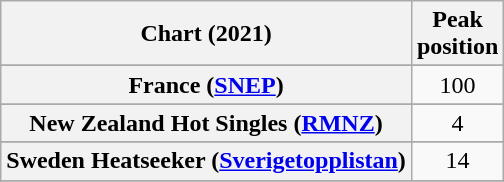<table class="wikitable sortable plainrowheaders" style="text-align:center">
<tr>
<th scope="col">Chart (2021)</th>
<th scope="col">Peak<br>position</th>
</tr>
<tr>
</tr>
<tr>
<th scope="row">France (<a href='#'>SNEP</a>)</th>
<td>100</td>
</tr>
<tr>
</tr>
<tr>
</tr>
<tr>
<th scope="row">New Zealand Hot Singles (<a href='#'>RMNZ</a>)</th>
<td>4</td>
</tr>
<tr>
</tr>
<tr>
<th scope="row">Sweden Heatseeker (<a href='#'>Sverigetopplistan</a>)</th>
<td>14</td>
</tr>
<tr>
</tr>
<tr>
</tr>
<tr>
</tr>
<tr>
</tr>
<tr>
</tr>
</table>
